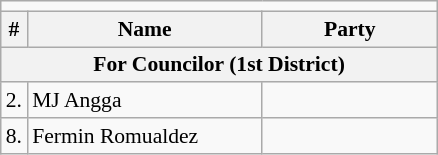<table class=wikitable style="font-size:90%">
<tr>
<td colspan=5 bgcolor=></td>
</tr>
<tr>
<th>#</th>
<th width=150px>Name</th>
<th colspan=2 width=110px>Party</th>
</tr>
<tr>
<th colspan=5>For Councilor (1st District)</th>
</tr>
<tr>
<td>2.</td>
<td>MJ Angga</td>
<td></td>
</tr>
<tr>
<td>8.</td>
<td>Fermin Romualdez</td>
<td></td>
</tr>
</table>
